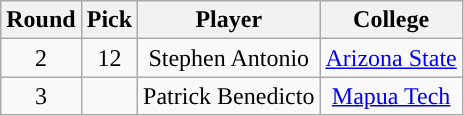<table class="wikitable sortable sortable">
<tr>
<th>Round</th>
<th>Pick</th>
<th>Player</th>
<th>College</th>
</tr>
<tr style="text-align: center">
<td>2</td>
<td>12</td>
<td>Stephen Antonio</td>
<td><a href='#'>Arizona State</a></td>
</tr>
<tr style="text-align: center">
<td>3</td>
<td></td>
<td>Patrick Benedicto</td>
<td><a href='#'>Mapua Tech</a></td>
</tr>
</table>
